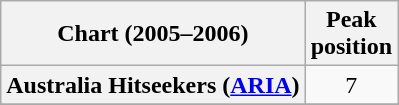<table class="wikitable sortable plainrowheaders" style="text-align:center">
<tr>
<th>Chart (2005–2006)</th>
<th>Peak<br>position</th>
</tr>
<tr>
<th scope="row">Australia Hitseekers (<a href='#'>ARIA</a>)</th>
<td>7</td>
</tr>
<tr>
</tr>
<tr>
</tr>
<tr>
</tr>
<tr>
</tr>
<tr>
</tr>
<tr>
</tr>
<tr>
</tr>
<tr>
</tr>
</table>
